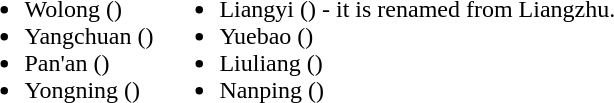<table>
<tr>
<td valign="top"><br><ul><li>Wolong ()</li><li>Yangchuan ()</li><li>Pan'an ()</li><li>Yongning ()</li></ul></td>
<td valign="top"><br><ul><li>Liangyi () - it is renamed from Liangzhu.</li><li>Yuebao ()</li><li>Liuliang ()</li><li>Nanping ()</li></ul></td>
</tr>
</table>
